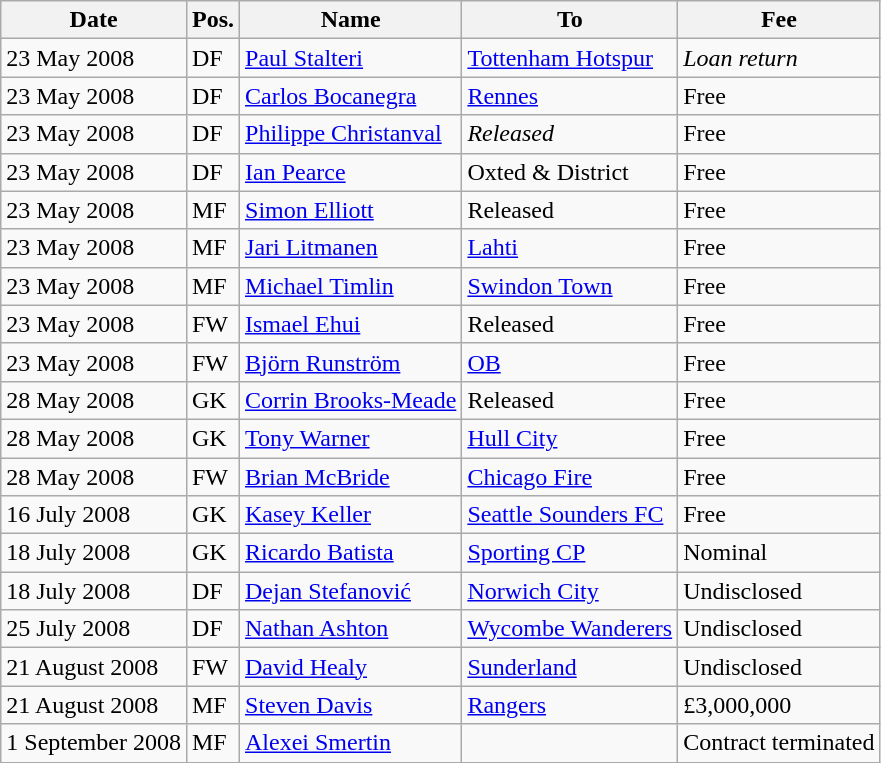<table class="wikitable">
<tr>
<th>Date</th>
<th>Pos.</th>
<th>Name</th>
<th>To</th>
<th>Fee</th>
</tr>
<tr>
<td>23 May 2008</td>
<td>DF</td>
<td> <a href='#'>Paul Stalteri</a></td>
<td><a href='#'>Tottenham Hotspur</a></td>
<td><em>Loan return</em></td>
</tr>
<tr>
<td>23 May 2008</td>
<td>DF</td>
<td> <a href='#'>Carlos Bocanegra</a></td>
<td> <a href='#'>Rennes</a></td>
<td>Free</td>
</tr>
<tr>
<td>23 May 2008</td>
<td>DF</td>
<td> <a href='#'>Philippe Christanval</a></td>
<td><em>Released</em></td>
<td>Free</td>
</tr>
<tr>
<td>23 May 2008</td>
<td>DF</td>
<td> <a href='#'>Ian Pearce</a></td>
<td>Oxted & District</td>
<td>Free</td>
</tr>
<tr>
<td>23 May 2008</td>
<td>MF</td>
<td> <a href='#'>Simon Elliott</a></td>
<td>Released</td>
<td>Free</td>
</tr>
<tr>
<td>23 May 2008</td>
<td>MF</td>
<td> <a href='#'>Jari Litmanen</a></td>
<td> <a href='#'>Lahti</a></td>
<td>Free</td>
</tr>
<tr>
<td>23 May 2008</td>
<td>MF</td>
<td> <a href='#'>Michael Timlin</a></td>
<td><a href='#'>Swindon Town</a></td>
<td>Free</td>
</tr>
<tr>
<td>23 May 2008</td>
<td>FW</td>
<td> <a href='#'>Ismael Ehui</a></td>
<td>Released</td>
<td>Free</td>
</tr>
<tr>
<td>23 May 2008</td>
<td>FW</td>
<td> <a href='#'>Björn Runström</a></td>
<td> <a href='#'>OB</a></td>
<td>Free</td>
</tr>
<tr>
<td>28 May 2008</td>
<td>GK</td>
<td> <a href='#'>Corrin Brooks-Meade</a></td>
<td>Released</td>
<td>Free</td>
</tr>
<tr>
<td>28 May 2008</td>
<td>GK</td>
<td> <a href='#'>Tony Warner</a></td>
<td><a href='#'>Hull City</a></td>
<td>Free</td>
</tr>
<tr>
<td>28 May 2008</td>
<td>FW</td>
<td> <a href='#'>Brian McBride</a></td>
<td> <a href='#'>Chicago Fire</a></td>
<td>Free</td>
</tr>
<tr>
<td>16 July 2008</td>
<td>GK</td>
<td> <a href='#'>Kasey Keller</a></td>
<td> <a href='#'>Seattle Sounders FC</a></td>
<td>Free</td>
</tr>
<tr>
<td>18 July 2008</td>
<td>GK</td>
<td> <a href='#'>Ricardo Batista</a></td>
<td> <a href='#'>Sporting CP</a></td>
<td>Nominal</td>
</tr>
<tr>
<td>18 July 2008</td>
<td>DF</td>
<td> <a href='#'>Dejan Stefanović</a></td>
<td><a href='#'>Norwich City</a></td>
<td>Undisclosed</td>
</tr>
<tr>
<td>25 July 2008</td>
<td>DF</td>
<td> <a href='#'>Nathan Ashton</a></td>
<td><a href='#'>Wycombe Wanderers</a></td>
<td>Undisclosed</td>
</tr>
<tr>
<td>21 August 2008</td>
<td>FW</td>
<td> <a href='#'>David Healy</a></td>
<td><a href='#'>Sunderland</a></td>
<td>Undisclosed</td>
</tr>
<tr>
<td>21 August 2008</td>
<td>MF</td>
<td> <a href='#'>Steven Davis</a></td>
<td><a href='#'>Rangers</a></td>
<td>£3,000,000</td>
</tr>
<tr>
<td>1 September 2008</td>
<td>MF</td>
<td> <a href='#'>Alexei Smertin</a></td>
<td></td>
<td>Contract terminated</td>
</tr>
</table>
